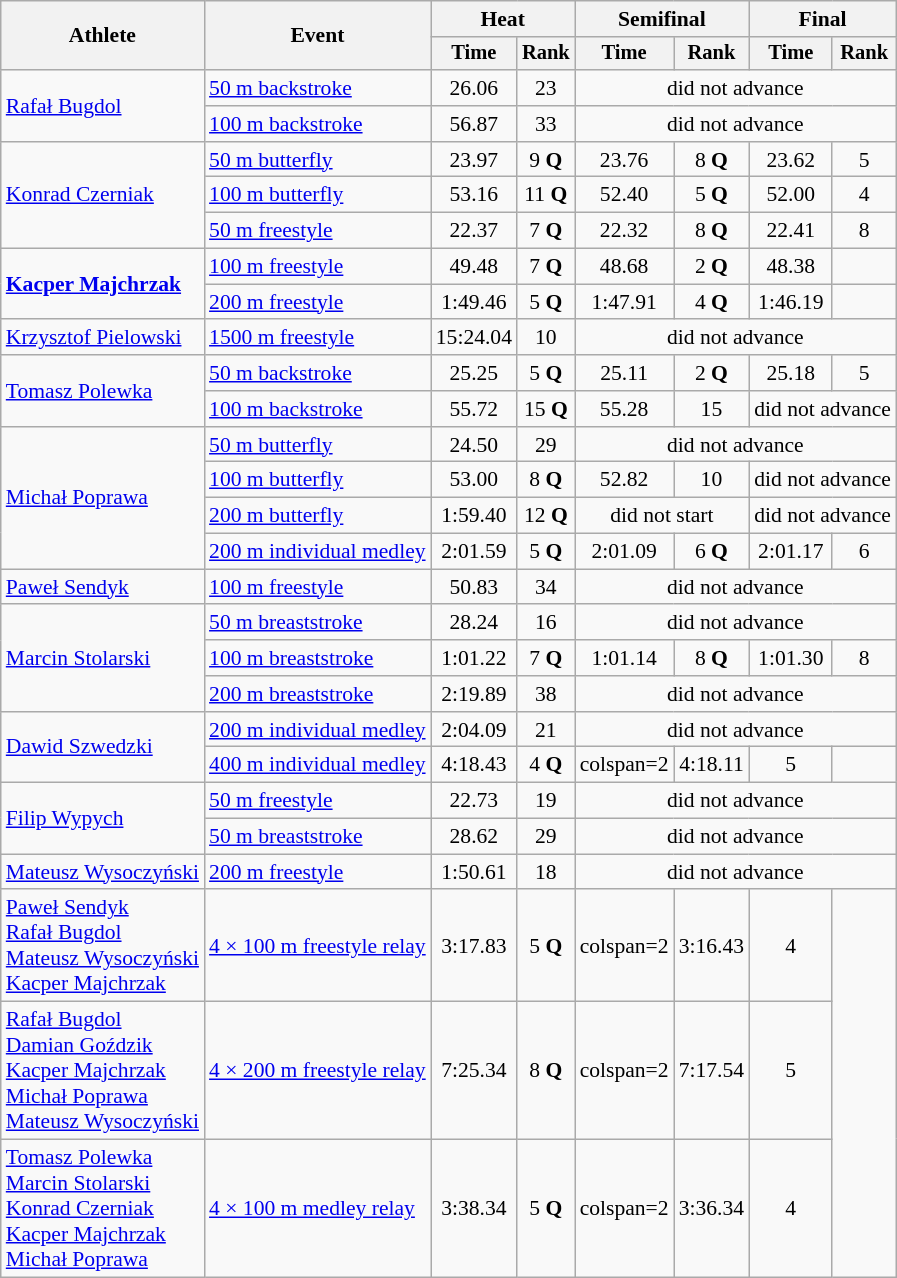<table class=wikitable style="font-size:90%">
<tr>
<th rowspan="2">Athlete</th>
<th rowspan="2">Event</th>
<th colspan="2">Heat</th>
<th colspan="2">Semifinal</th>
<th colspan="2">Final</th>
</tr>
<tr style="font-size:95%">
<th>Time</th>
<th>Rank</th>
<th>Time</th>
<th>Rank</th>
<th>Time</th>
<th>Rank</th>
</tr>
<tr align=center>
<td rowspan=2 align=left><a href='#'>Rafał Bugdol</a></td>
<td align=left><a href='#'>50 m backstroke</a></td>
<td>26.06</td>
<td>23</td>
<td colspan=4>did not advance</td>
</tr>
<tr align=center>
<td align=left><a href='#'>100 m backstroke</a></td>
<td>56.87</td>
<td>33</td>
<td colspan=4>did not advance</td>
</tr>
<tr align=center>
<td align=left rowspan=3><a href='#'>Konrad Czerniak</a></td>
<td align=left><a href='#'>50 m butterfly</a></td>
<td>23.97</td>
<td>9 <strong>Q</strong></td>
<td>23.76</td>
<td>8 <strong>Q</strong></td>
<td>23.62</td>
<td>5</td>
</tr>
<tr align=center>
<td align=left><a href='#'>100 m butterfly</a></td>
<td>53.16</td>
<td>11 <strong>Q</strong></td>
<td>52.40</td>
<td>5 <strong>Q</strong></td>
<td>52.00</td>
<td>4</td>
</tr>
<tr align=center>
<td align=left><a href='#'>50 m freestyle</a></td>
<td>22.37</td>
<td>7 <strong>Q</strong></td>
<td>22.32</td>
<td>8 <strong>Q</strong></td>
<td>22.41</td>
<td>8</td>
</tr>
<tr align=center>
<td rowspan=2 align=left><strong><a href='#'>Kacper Majchrzak</a></strong></td>
<td align=left><a href='#'>100 m freestyle</a></td>
<td>49.48</td>
<td>7 <strong>Q</strong></td>
<td>48.68</td>
<td>2 <strong>Q</strong></td>
<td>48.38</td>
<td></td>
</tr>
<tr align=center>
<td align=left><a href='#'>200 m freestyle</a></td>
<td>1:49.46</td>
<td>5 <strong>Q</strong></td>
<td>1:47.91</td>
<td>4 <strong>Q</strong></td>
<td>1:46.19</td>
<td></td>
</tr>
<tr align=center>
<td align=left><a href='#'>Krzysztof Pielowski</a></td>
<td align=left><a href='#'>1500 m freestyle</a></td>
<td>15:24.04</td>
<td>10</td>
<td colspan=4>did not advance</td>
</tr>
<tr align=center>
<td rowspan=2 align=left><a href='#'>Tomasz Polewka</a></td>
<td align=left><a href='#'>50 m backstroke</a></td>
<td>25.25</td>
<td>5 <strong>Q</strong></td>
<td>25.11</td>
<td>2 <strong>Q</strong></td>
<td>25.18</td>
<td>5</td>
</tr>
<tr align=center>
<td align=left><a href='#'>100 m backstroke</a></td>
<td>55.72</td>
<td>15 <strong>Q</strong></td>
<td>55.28</td>
<td>15</td>
<td colspan=2>did not advance</td>
</tr>
<tr align=center>
<td rowspan=4 align=left><a href='#'>Michał Poprawa</a></td>
<td align=left><a href='#'>50 m butterfly</a></td>
<td>24.50</td>
<td>29</td>
<td colspan=4>did not advance</td>
</tr>
<tr align=center>
<td align=left><a href='#'>100 m butterfly</a></td>
<td>53.00</td>
<td>8 <strong>Q</strong></td>
<td>52.82</td>
<td>10</td>
<td colspan=2>did not advance</td>
</tr>
<tr align=center>
<td align=left><a href='#'>200 m butterfly</a></td>
<td>1:59.40</td>
<td>12 <strong>Q</strong></td>
<td colspan=2>did not start</td>
<td colspan=2>did not advance</td>
</tr>
<tr align=center>
<td align=left><a href='#'>200 m individual medley</a></td>
<td>2:01.59</td>
<td>5 <strong>Q</strong></td>
<td>2:01.09</td>
<td>6 <strong>Q</strong></td>
<td>2:01.17</td>
<td>6</td>
</tr>
<tr align=center>
<td align=left><a href='#'>Paweł Sendyk</a></td>
<td align=left><a href='#'>100 m freestyle</a></td>
<td>50.83</td>
<td>34</td>
<td colspan=4>did not advance</td>
</tr>
<tr align=center>
<td rowspan=3 align=left><a href='#'>Marcin Stolarski</a></td>
<td align=left><a href='#'>50 m breaststroke</a></td>
<td>28.24</td>
<td>16</td>
<td colspan=4>did not advance</td>
</tr>
<tr align=center>
<td align=left><a href='#'>100 m breaststroke</a></td>
<td>1:01.22</td>
<td>7 <strong>Q</strong></td>
<td>1:01.14</td>
<td>8 <strong>Q</strong></td>
<td>1:01.30</td>
<td>8</td>
</tr>
<tr align=center>
<td align=left><a href='#'>200 m breaststroke</a></td>
<td>2:19.89</td>
<td>38</td>
<td colspan=4>did not advance</td>
</tr>
<tr align=center>
<td align=left rowspan=2><a href='#'>Dawid Szwedzki</a></td>
<td align=left><a href='#'>200 m individual medley</a></td>
<td>2:04.09</td>
<td>21</td>
<td colspan=4>did not advance</td>
</tr>
<tr align=center>
<td align=left><a href='#'>400 m individual medley</a></td>
<td>4:18.43</td>
<td>4 <strong>Q</strong></td>
<td>colspan=2 </td>
<td>4:18.11</td>
<td>5</td>
</tr>
<tr align=center>
<td rowspan=2 align=left><a href='#'>Filip Wypych</a></td>
<td align=left><a href='#'>50 m freestyle</a></td>
<td>22.73</td>
<td>19</td>
<td colspan=4>did not advance</td>
</tr>
<tr align=center>
<td align=left><a href='#'>50 m breaststroke</a></td>
<td>28.62</td>
<td>29</td>
<td colspan=4>did not advance</td>
</tr>
<tr align=center>
<td align=left><a href='#'>Mateusz Wysoczyński</a></td>
<td align=left><a href='#'>200 m freestyle</a></td>
<td>1:50.61</td>
<td>18</td>
<td colspan=4>did not advance</td>
</tr>
<tr align=center>
<td align=left><a href='#'>Paweł Sendyk</a><br><a href='#'>Rafał Bugdol</a><br><a href='#'>Mateusz Wysoczyński</a><br><a href='#'>Kacper Majchrzak</a></td>
<td align=left><a href='#'>4 × 100 m freestyle relay</a></td>
<td>3:17.83</td>
<td>5 <strong>Q</strong></td>
<td>colspan=2 </td>
<td>3:16.43</td>
<td>4</td>
</tr>
<tr align=center>
<td align=left><a href='#'>Rafał Bugdol</a><br><a href='#'>Damian Goździk</a><br><a href='#'>Kacper Majchrzak</a><br><a href='#'>Michał Poprawa</a><br><a href='#'>Mateusz Wysoczyński</a></td>
<td align=left><a href='#'>4 × 200 m freestyle relay</a></td>
<td>7:25.34</td>
<td>8 <strong>Q</strong></td>
<td>colspan=2 </td>
<td>7:17.54</td>
<td>5</td>
</tr>
<tr align=center>
<td align=left><a href='#'>Tomasz Polewka</a><br><a href='#'>Marcin Stolarski</a><br><a href='#'>Konrad Czerniak</a><br><a href='#'>Kacper Majchrzak</a><br><a href='#'>Michał Poprawa</a></td>
<td align=left><a href='#'>4 × 100 m medley relay</a></td>
<td>3:38.34</td>
<td>5 <strong>Q</strong></td>
<td>colspan=2 </td>
<td>3:36.34</td>
<td>4</td>
</tr>
</table>
